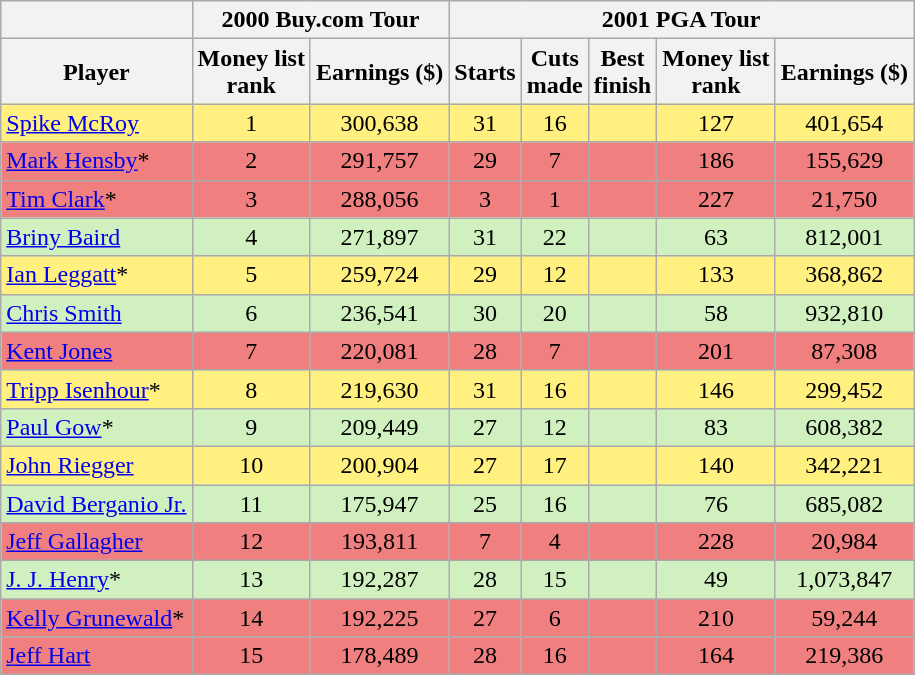<table class="wikitable sortable" style="text-align:center">
<tr>
<th></th>
<th colspan=2>2000 Buy.com Tour</th>
<th colspan=6>2001 PGA Tour</th>
</tr>
<tr>
<th>Player</th>
<th>Money list<br>rank</th>
<th>Earnings ($)</th>
<th>Starts</th>
<th>Cuts<br>made</th>
<th>Best<br>finish</th>
<th>Money list<br>rank</th>
<th>Earnings ($)</th>
</tr>
<tr style="background:#FFF080;">
<td align=left> <a href='#'>Spike McRoy</a></td>
<td>1</td>
<td>300,638</td>
<td>31</td>
<td>16</td>
<td></td>
<td>127</td>
<td>401,654</td>
</tr>
<tr style="background:#F08080;">
<td align=left> <a href='#'>Mark Hensby</a>*</td>
<td>2</td>
<td>291,757</td>
<td>29</td>
<td>7</td>
<td></td>
<td>186</td>
<td>155,629</td>
</tr>
<tr style="background:#F08080;">
<td align=left> <a href='#'>Tim Clark</a>*</td>
<td>3</td>
<td>288,056</td>
<td>3</td>
<td>1</td>
<td></td>
<td>227</td>
<td>21,750</td>
</tr>
<tr style="background:#D0F0C0;">
<td align=left> <a href='#'>Briny Baird</a></td>
<td>4</td>
<td>271,897</td>
<td>31</td>
<td>22</td>
<td></td>
<td>63</td>
<td>812,001</td>
</tr>
<tr style="background:#FFF080;">
<td align=left> <a href='#'>Ian Leggatt</a>*</td>
<td>5</td>
<td>259,724</td>
<td>29</td>
<td>12</td>
<td></td>
<td>133</td>
<td>368,862</td>
</tr>
<tr style="background:#D0F0C0;">
<td align=left> <a href='#'>Chris Smith</a></td>
<td>6</td>
<td>236,541</td>
<td>30</td>
<td>20</td>
<td></td>
<td>58</td>
<td>932,810</td>
</tr>
<tr style="background:#F08080;">
<td align=left> <a href='#'>Kent Jones</a></td>
<td>7</td>
<td>220,081</td>
<td>28</td>
<td>7</td>
<td></td>
<td>201</td>
<td>87,308</td>
</tr>
<tr style="background:#FFF080;">
<td align=left> <a href='#'>Tripp Isenhour</a>*</td>
<td>8</td>
<td>219,630</td>
<td>31</td>
<td>16</td>
<td></td>
<td>146</td>
<td>299,452</td>
</tr>
<tr style="background:#D0F0C0;">
<td align=left> <a href='#'>Paul Gow</a>*</td>
<td>9</td>
<td>209,449</td>
<td>27</td>
<td>12</td>
<td></td>
<td>83</td>
<td>608,382</td>
</tr>
<tr style="background:#FFF080;">
<td align=left> <a href='#'>John Riegger</a></td>
<td>10</td>
<td>200,904</td>
<td>27</td>
<td>17</td>
<td></td>
<td>140</td>
<td>342,221</td>
</tr>
<tr style="background:#D0F0C0;">
<td align=left> <a href='#'>David Berganio Jr.</a></td>
<td>11</td>
<td>175,947</td>
<td>25</td>
<td>16</td>
<td></td>
<td>76</td>
<td>685,082</td>
</tr>
<tr style="background:#F08080;">
<td align=left> <a href='#'>Jeff Gallagher</a></td>
<td>12</td>
<td>193,811</td>
<td>7</td>
<td>4</td>
<td></td>
<td>228</td>
<td>20,984</td>
</tr>
<tr style="background:#D0F0C0;">
<td align=left> <a href='#'>J. J. Henry</a>*</td>
<td>13</td>
<td>192,287</td>
<td>28</td>
<td>15</td>
<td></td>
<td>49</td>
<td>1,073,847</td>
</tr>
<tr style="background:#F08080;">
<td align=left> <a href='#'>Kelly Grunewald</a>*</td>
<td>14</td>
<td>192,225</td>
<td>27</td>
<td>6</td>
<td></td>
<td>210</td>
<td>59,244</td>
</tr>
<tr style="background:#F08080;">
<td align=left> <a href='#'>Jeff Hart</a></td>
<td>15</td>
<td>178,489</td>
<td>28</td>
<td>16</td>
<td></td>
<td>164</td>
<td>219,386</td>
</tr>
</table>
